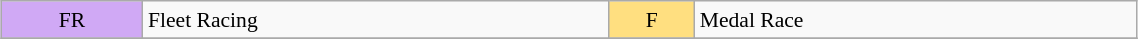<table class="wikitable" style="margin:0.5em auto; font-size:90%; line-height:1.25em;" width=60%;>
<tr>
<td bgcolor="#D0A9F5" align=center>FR</td>
<td>Fleet Racing</td>
<td bgcolor="#FFDF80" align=center>F</td>
<td>Medal Race</td>
</tr>
<tr>
</tr>
</table>
